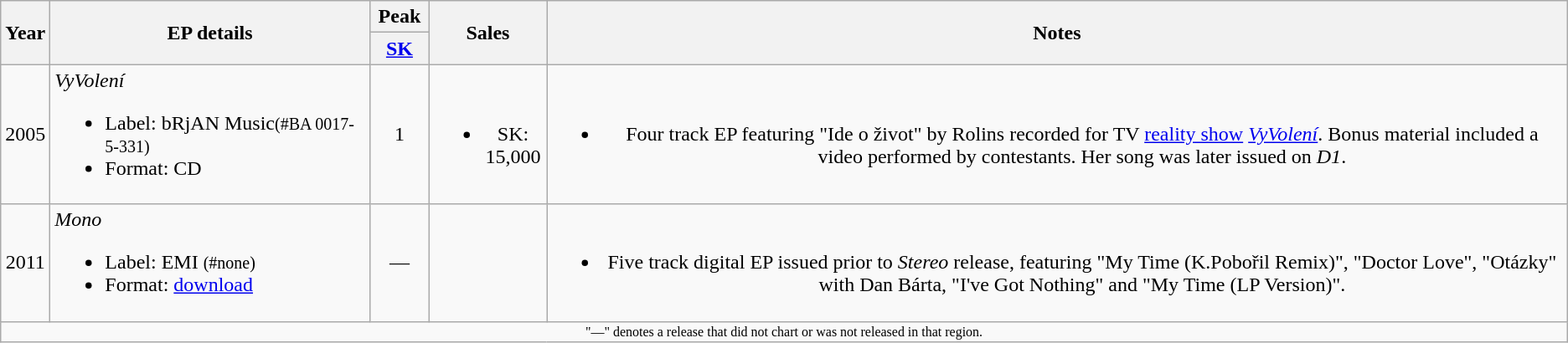<table class="wikitable" style="text-align:center;">
<tr>
<th rowspan="2" width="5">Year</th>
<th rowspan="2" width="247">EP details</th>
<th colspan="1" width="25">Peak</th>
<th rowspan="2" width="86">Sales</th>
<th rowspan="2">Notes</th>
</tr>
<tr>
<th rowspan="1" width="40"><a href='#'>SK</a></th>
</tr>
<tr>
<td>2005</td>
<td align="left"><em>VyVolení</em><br><ul><li>Label: bRjAN Music<small>(#BA 0017-5-331)</small></li><li>Format: CD</li></ul></td>
<td>1</td>
<td><br><ul><li>SK: 15,000</li></ul></td>
<td><br><ul><li>Four track EP featuring "Ide o život" by Rolins recorded for TV <a href='#'>reality show</a> <em><a href='#'>VyVolení</a></em>. Bonus material included a video performed by contestants. Her song was later issued on <em>D1</em>.</li></ul></td>
</tr>
<tr>
<td>2011</td>
<td align="left"><em>Mono</em><br><ul><li>Label: EMI <small>(#none)</small></li><li>Format: <a href='#'>download</a></li></ul></td>
<td>—</td>
<td></td>
<td><br><ul><li>Five track digital EP issued prior to <em>Stereo</em> release, featuring "My Time (K.Pobořil Remix)", "Doctor Love", "Otázky" with Dan Bárta, "I've Got Nothing" and "My Time (LP Version)".</li></ul></td>
</tr>
<tr>
<td colspan="5" style="font-size: 8pt">"—" denotes a release that did not chart or was not released in that region.</td>
</tr>
</table>
